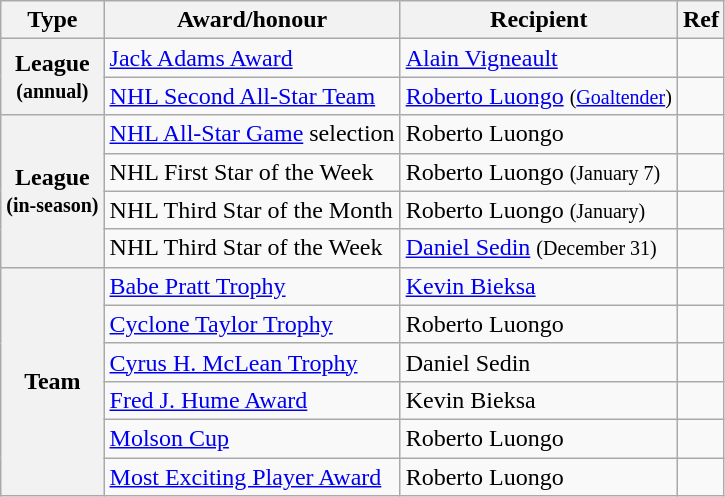<table class="wikitable">
<tr>
<th scope="col">Type</th>
<th scope="col">Award/honour</th>
<th scope="col">Recipient</th>
<th scope="col">Ref</th>
</tr>
<tr>
<th scope="row" rowspan="2">League<br><small>(annual)</small></th>
<td><a href='#'>Jack Adams Award</a></td>
<td><a href='#'>Alain Vigneault</a></td>
<td></td>
</tr>
<tr>
<td><a href='#'>NHL Second All-Star Team</a></td>
<td><a href='#'>Roberto Luongo</a> <small>(<a href='#'>Goaltender</a>)</small></td>
<td></td>
</tr>
<tr>
<th scope="row" rowspan="4">League<br><small>(in-season)</small></th>
<td><a href='#'>NHL All-Star Game</a> selection</td>
<td>Roberto Luongo</td>
<td></td>
</tr>
<tr>
<td>NHL First Star of the Week</td>
<td>Roberto Luongo <small>(January 7)</small></td>
<td></td>
</tr>
<tr>
<td>NHL Third Star of the Month</td>
<td>Roberto Luongo <small>(January)</small></td>
<td></td>
</tr>
<tr>
<td>NHL Third Star of the Week</td>
<td><a href='#'>Daniel Sedin</a> <small>(December 31)</small></td>
<td></td>
</tr>
<tr>
<th scope="row" rowspan="6">Team</th>
<td><a href='#'>Babe Pratt Trophy</a></td>
<td><a href='#'>Kevin Bieksa</a></td>
<td></td>
</tr>
<tr>
<td><a href='#'>Cyclone Taylor Trophy</a></td>
<td>Roberto Luongo</td>
<td></td>
</tr>
<tr>
<td><a href='#'>Cyrus H. McLean Trophy</a></td>
<td>Daniel Sedin</td>
<td></td>
</tr>
<tr>
<td><a href='#'>Fred J. Hume Award</a></td>
<td>Kevin Bieksa</td>
<td></td>
</tr>
<tr>
<td><a href='#'>Molson Cup</a></td>
<td>Roberto Luongo</td>
<td></td>
</tr>
<tr>
<td><a href='#'>Most Exciting Player Award</a></td>
<td>Roberto Luongo</td>
<td></td>
</tr>
</table>
